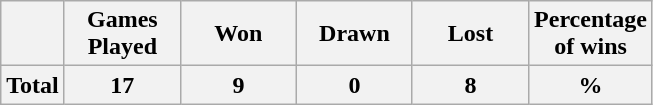<table class="wikitable" style="text-align: center;">
<tr>
<th></th>
<th width="70">Games Played</th>
<th width="70">Won</th>
<th width="70">Drawn</th>
<th width="70">Lost</th>
<th width="70">Percentage of wins</th>
</tr>
<tr>
<th>Total</th>
<th>17</th>
<th>9</th>
<th>0</th>
<th>8</th>
<th>%</th>
</tr>
</table>
